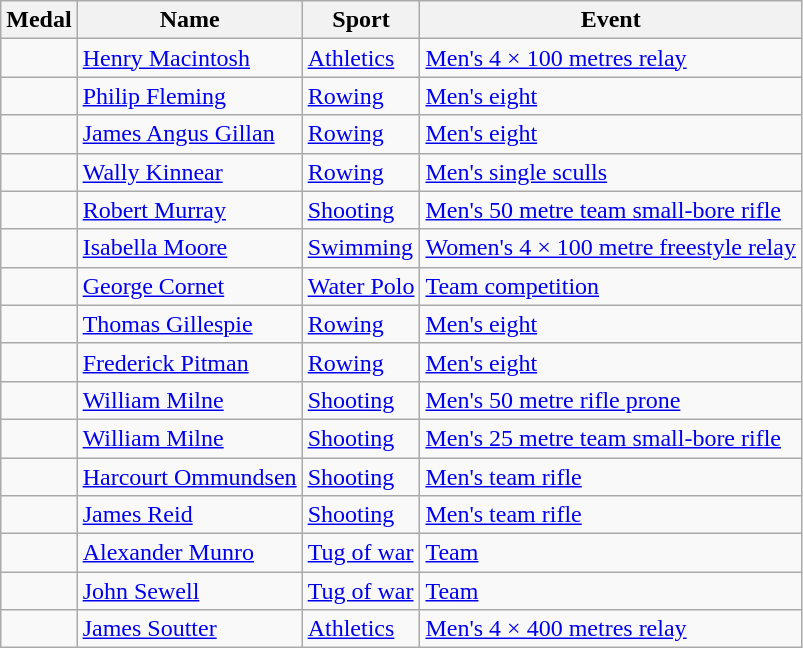<table class="wikitable sortable">
<tr>
<th>Medal</th>
<th>Name</th>
<th>Sport</th>
<th>Event</th>
</tr>
<tr>
<td></td>
<td><a href='#'>Henry Macintosh</a></td>
<td><a href='#'>Athletics</a></td>
<td><a href='#'>Men's 4 × 100 metres relay</a></td>
</tr>
<tr>
<td></td>
<td><a href='#'>Philip Fleming</a></td>
<td><a href='#'>Rowing</a></td>
<td><a href='#'>Men's eight</a></td>
</tr>
<tr>
<td></td>
<td><a href='#'>James Angus Gillan</a></td>
<td><a href='#'>Rowing</a></td>
<td><a href='#'>Men's eight</a></td>
</tr>
<tr>
<td></td>
<td><a href='#'>Wally Kinnear</a></td>
<td><a href='#'>Rowing</a></td>
<td><a href='#'>Men's single sculls</a></td>
</tr>
<tr>
<td></td>
<td><a href='#'>Robert Murray</a></td>
<td><a href='#'>Shooting</a></td>
<td><a href='#'>Men's 50 metre team small-bore rifle</a></td>
</tr>
<tr>
<td></td>
<td><a href='#'>Isabella Moore</a></td>
<td><a href='#'>Swimming</a></td>
<td><a href='#'>Women's 4 × 100 metre freestyle relay</a></td>
</tr>
<tr>
<td></td>
<td><a href='#'>George Cornet</a></td>
<td><a href='#'>Water Polo</a></td>
<td><a href='#'>Team competition</a></td>
</tr>
<tr>
<td></td>
<td><a href='#'>Thomas Gillespie</a></td>
<td><a href='#'>Rowing</a></td>
<td><a href='#'>Men's eight</a></td>
</tr>
<tr>
<td></td>
<td><a href='#'>Frederick Pitman</a></td>
<td><a href='#'>Rowing</a></td>
<td><a href='#'>Men's eight</a></td>
</tr>
<tr>
<td></td>
<td><a href='#'>William Milne</a></td>
<td><a href='#'>Shooting</a></td>
<td><a href='#'>Men's 50 metre rifle prone</a></td>
</tr>
<tr>
<td></td>
<td><a href='#'>William Milne</a></td>
<td><a href='#'>Shooting</a></td>
<td><a href='#'>Men's 25 metre team small-bore rifle</a></td>
</tr>
<tr>
<td></td>
<td><a href='#'>Harcourt Ommundsen</a></td>
<td><a href='#'>Shooting</a></td>
<td><a href='#'>Men's team rifle</a></td>
</tr>
<tr>
<td></td>
<td><a href='#'>James Reid</a></td>
<td><a href='#'>Shooting</a></td>
<td><a href='#'>Men's team rifle</a></td>
</tr>
<tr>
<td></td>
<td><a href='#'>Alexander Munro</a></td>
<td><a href='#'>Tug of war</a></td>
<td><a href='#'>Team</a></td>
</tr>
<tr>
<td></td>
<td><a href='#'>John Sewell</a></td>
<td><a href='#'>Tug of war</a></td>
<td><a href='#'>Team</a></td>
</tr>
<tr>
<td></td>
<td><a href='#'>James Soutter</a></td>
<td><a href='#'>Athletics</a></td>
<td><a href='#'>Men's 4 × 400 metres relay</a></td>
</tr>
</table>
